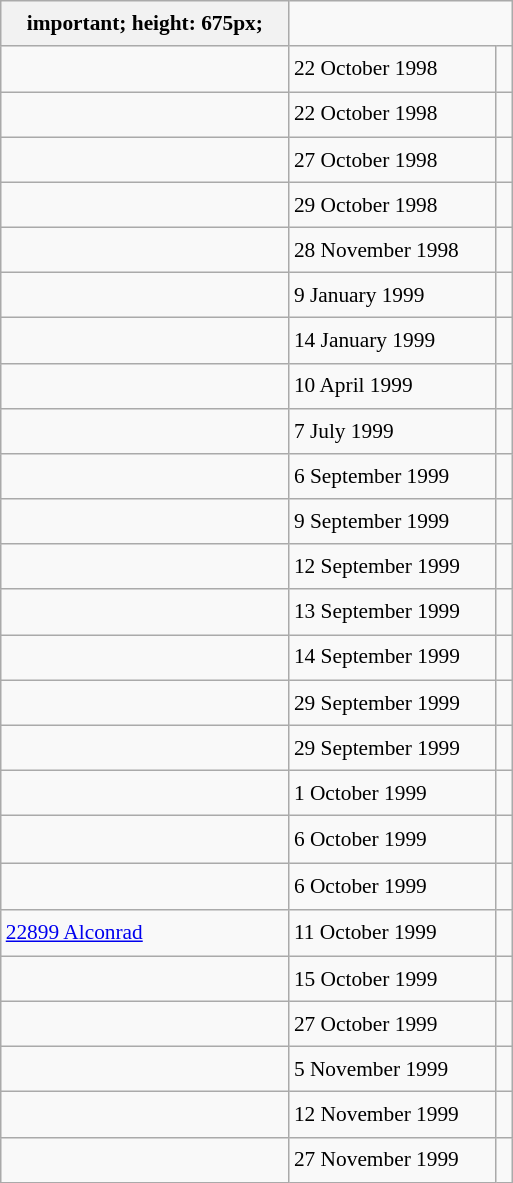<table class="wikitable" style="font-size: 89%; float: left; width: 24em; margin-right: 1em; line-height: 1.65em">
<tr>
<th>important; height: 675px;</th>
</tr>
<tr>
<td></td>
<td>22 October 1998</td>
<td><small></small></td>
</tr>
<tr>
<td></td>
<td>22 October 1998</td>
<td><small></small></td>
</tr>
<tr>
<td></td>
<td>27 October 1998</td>
<td><small></small></td>
</tr>
<tr>
<td></td>
<td>29 October 1998</td>
<td><small></small></td>
</tr>
<tr>
<td></td>
<td>28 November 1998</td>
<td><small></small></td>
</tr>
<tr>
<td></td>
<td>9 January 1999</td>
<td><small></small></td>
</tr>
<tr>
<td></td>
<td>14 January 1999</td>
<td><small></small></td>
</tr>
<tr>
<td></td>
<td>10 April 1999</td>
<td><small></small></td>
</tr>
<tr>
<td></td>
<td>7 July 1999</td>
<td><small></small></td>
</tr>
<tr>
<td></td>
<td>6 September 1999</td>
<td><small></small></td>
</tr>
<tr>
<td></td>
<td>9 September 1999</td>
<td><small></small></td>
</tr>
<tr>
<td></td>
<td>12 September 1999</td>
<td><small></small></td>
</tr>
<tr>
<td></td>
<td>13 September 1999</td>
<td><small></small></td>
</tr>
<tr>
<td></td>
<td>14 September 1999</td>
<td><small></small></td>
</tr>
<tr>
<td></td>
<td>29 September 1999</td>
<td><small></small></td>
</tr>
<tr>
<td></td>
<td>29 September 1999</td>
<td><small></small></td>
</tr>
<tr>
<td></td>
<td>1 October 1999</td>
<td><small></small></td>
</tr>
<tr>
<td></td>
<td>6 October 1999</td>
<td><small></small> </td>
</tr>
<tr>
<td></td>
<td>6 October 1999</td>
<td><small></small> </td>
</tr>
<tr>
<td><a href='#'>22899 Alconrad</a></td>
<td>11 October 1999</td>
<td><small></small> </td>
</tr>
<tr>
<td></td>
<td>15 October 1999</td>
<td><small></small></td>
</tr>
<tr>
<td></td>
<td>27 October 1999</td>
<td><small></small></td>
</tr>
<tr>
<td></td>
<td>5 November 1999</td>
<td><small></small></td>
</tr>
<tr>
<td></td>
<td>12 November 1999</td>
<td><small></small></td>
</tr>
<tr>
<td></td>
<td>27 November 1999</td>
<td><small></small></td>
</tr>
</table>
